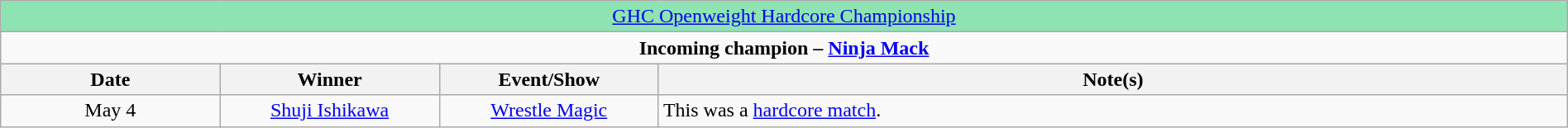<table class="wikitable" style="text-align:center; width:100%;">
<tr style="background:#8ee3b3;">
<td colspan="4" style="text-align: center;"><a href='#'>GHC Openweight Hardcore Championship</a></td>
</tr>
<tr>
<td colspan="4" style="text-align: center;"><strong>Incoming champion – <a href='#'>Ninja Mack</a></strong></td>
</tr>
<tr>
<th width=14%>Date</th>
<th width=14%>Winner</th>
<th width=14%>Event/Show</th>
<th width=58%>Note(s)</th>
</tr>
<tr>
<td>May 4</td>
<td><a href='#'>Shuji Ishikawa</a></td>
<td><a href='#'>Wrestle Magic</a><br></td>
<td align=left>This was a <a href='#'>hardcore match</a>.</td>
</tr>
</table>
